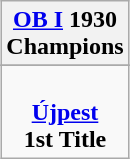<table class="wikitable" style="text-align: center; margin: 0 auto;">
<tr>
<th><a href='#'>OB I</a> 1930<br>Champions</th>
</tr>
<tr>
</tr>
<tr>
<td> <br><strong><a href='#'>Újpest</a></strong><br><strong>1st Title</strong></td>
</tr>
</table>
